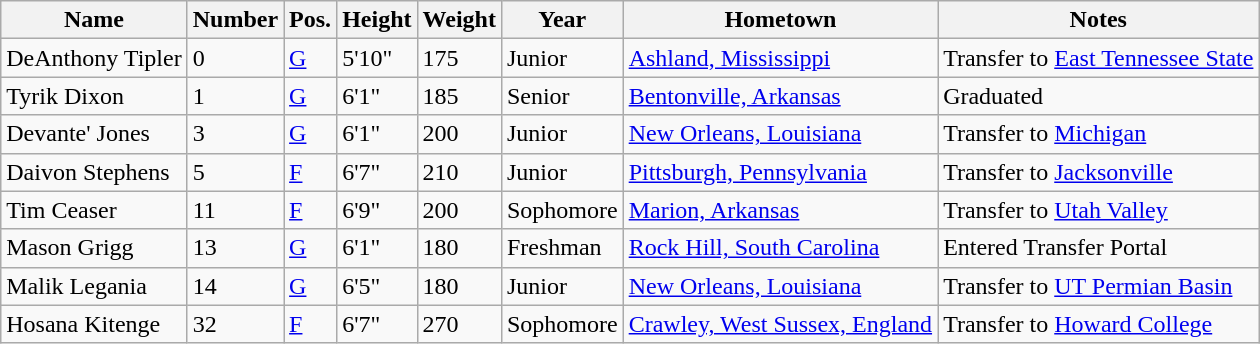<table class="wikitable sortable" border="1">
<tr>
<th>Name</th>
<th>Number</th>
<th>Pos.</th>
<th>Height</th>
<th>Weight</th>
<th>Year</th>
<th>Hometown</th>
<th class="wikitable">Notes</th>
</tr>
<tr>
<td>DeAnthony Tipler</td>
<td>0</td>
<td><a href='#'>G</a></td>
<td>5'10"</td>
<td>175</td>
<td>Junior</td>
<td><a href='#'>Ashland, Mississippi</a></td>
<td>Transfer to <a href='#'>East Tennessee State</a></td>
</tr>
<tr>
<td>Tyrik Dixon</td>
<td>1</td>
<td><a href='#'>G</a></td>
<td>6'1"</td>
<td>185</td>
<td>Senior</td>
<td><a href='#'>Bentonville, Arkansas</a></td>
<td>Graduated</td>
</tr>
<tr>
<td>Devante' Jones</td>
<td>3</td>
<td><a href='#'>G</a></td>
<td>6'1"</td>
<td>200</td>
<td>Junior</td>
<td><a href='#'>New Orleans, Louisiana</a></td>
<td>Transfer to <a href='#'>Michigan</a></td>
</tr>
<tr>
<td>Daivon Stephens</td>
<td>5</td>
<td><a href='#'>F</a></td>
<td>6'7"</td>
<td>210</td>
<td>Junior</td>
<td><a href='#'>Pittsburgh, Pennsylvania</a></td>
<td>Transfer to <a href='#'>Jacksonville</a></td>
</tr>
<tr>
<td>Tim Ceaser</td>
<td>11</td>
<td><a href='#'>F</a></td>
<td>6'9"</td>
<td>200</td>
<td>Sophomore</td>
<td><a href='#'>Marion, Arkansas</a></td>
<td>Transfer to <a href='#'>Utah Valley</a></td>
</tr>
<tr>
<td>Mason Grigg</td>
<td>13</td>
<td><a href='#'>G</a></td>
<td>6'1"</td>
<td>180</td>
<td>Freshman</td>
<td><a href='#'>Rock Hill, South Carolina</a></td>
<td>Entered Transfer Portal</td>
</tr>
<tr>
<td>Malik Legania</td>
<td>14</td>
<td><a href='#'>G</a></td>
<td>6'5"</td>
<td>180</td>
<td>Junior</td>
<td><a href='#'>New Orleans, Louisiana</a></td>
<td>Transfer to <a href='#'>UT Permian Basin</a></td>
</tr>
<tr>
<td>Hosana Kitenge</td>
<td>32</td>
<td><a href='#'>F</a></td>
<td>6'7"</td>
<td>270</td>
<td>Sophomore</td>
<td><a href='#'>Crawley, West Sussex, England</a></td>
<td>Transfer to <a href='#'>Howard College</a></td>
</tr>
</table>
